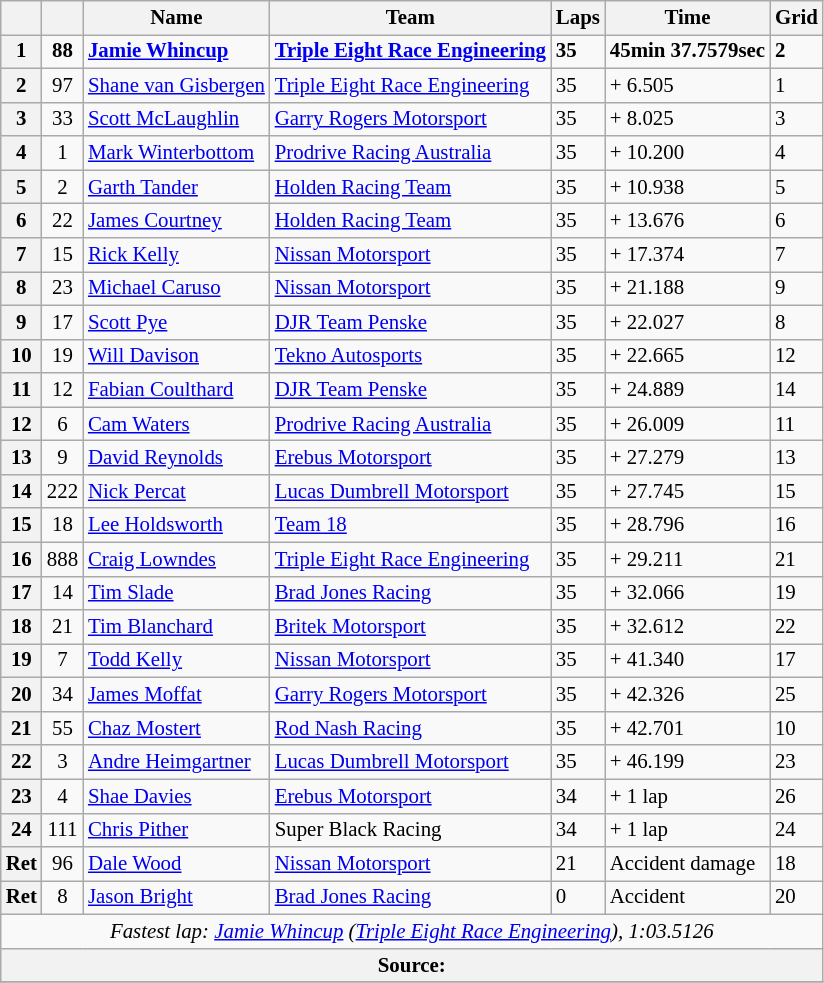<table class="wikitable" style="font-size: 87%">
<tr>
<th></th>
<th></th>
<th>Name</th>
<th>Team</th>
<th>Laps</th>
<th>Time</th>
<th>Grid</th>
</tr>
<tr>
<th>1</th>
<td align="center"><strong>88</strong></td>
<td> <strong><a href='#'>Jamie Whincup</a></strong></td>
<td><strong><a href='#'>Triple Eight Race Engineering</a></strong></td>
<td><strong>35</strong></td>
<td><strong>45min 37.7579sec</strong></td>
<td><strong>2</strong></td>
</tr>
<tr>
<th>2</th>
<td align="center">97</td>
<td> <a href='#'>Shane van Gisbergen</a></td>
<td><a href='#'>Triple Eight Race Engineering</a></td>
<td>35</td>
<td>+ 6.505</td>
<td>1</td>
</tr>
<tr>
<th>3</th>
<td align="center">33</td>
<td> <a href='#'>Scott McLaughlin</a></td>
<td><a href='#'>Garry Rogers Motorsport</a></td>
<td>35</td>
<td>+ 8.025</td>
<td>3</td>
</tr>
<tr>
<th>4</th>
<td align="center">1</td>
<td> <a href='#'>Mark Winterbottom</a></td>
<td><a href='#'>Prodrive Racing Australia</a></td>
<td>35</td>
<td>+ 10.200</td>
<td>4</td>
</tr>
<tr>
<th>5</th>
<td align="center">2</td>
<td> <a href='#'>Garth Tander</a></td>
<td><a href='#'>Holden Racing Team</a></td>
<td>35</td>
<td>+ 10.938</td>
<td>5</td>
</tr>
<tr>
<th>6</th>
<td align="center">22</td>
<td> <a href='#'>James Courtney</a></td>
<td><a href='#'>Holden Racing Team</a></td>
<td>35</td>
<td>+ 13.676</td>
<td>6</td>
</tr>
<tr>
<th>7</th>
<td align="center">15</td>
<td> <a href='#'>Rick Kelly</a></td>
<td><a href='#'>Nissan Motorsport</a></td>
<td>35</td>
<td>+ 17.374</td>
<td>7</td>
</tr>
<tr>
<th>8</th>
<td align="center">23</td>
<td> <a href='#'>Michael Caruso</a></td>
<td><a href='#'>Nissan Motorsport</a></td>
<td>35</td>
<td>+ 21.188</td>
<td>9</td>
</tr>
<tr>
<th>9</th>
<td align="center">17</td>
<td> <a href='#'>Scott Pye</a></td>
<td><a href='#'>DJR Team Penske</a></td>
<td>35</td>
<td>+ 22.027</td>
<td>8</td>
</tr>
<tr>
<th>10</th>
<td align="center">19</td>
<td> <a href='#'>Will Davison</a></td>
<td><a href='#'>Tekno Autosports</a></td>
<td>35</td>
<td>+ 22.665</td>
<td>12</td>
</tr>
<tr>
<th>11</th>
<td align="center">12</td>
<td> <a href='#'>Fabian Coulthard</a></td>
<td><a href='#'>DJR Team Penske</a></td>
<td>35</td>
<td>+ 24.889</td>
<td>14</td>
</tr>
<tr>
<th>12</th>
<td align="center">6</td>
<td> <a href='#'>Cam Waters</a></td>
<td><a href='#'>Prodrive Racing Australia</a></td>
<td>35</td>
<td>+ 26.009</td>
<td>11</td>
</tr>
<tr>
<th>13</th>
<td align="center">9</td>
<td> <a href='#'>David Reynolds</a></td>
<td><a href='#'>Erebus Motorsport</a></td>
<td>35</td>
<td>+ 27.279</td>
<td>13</td>
</tr>
<tr>
<th>14</th>
<td align="center">222</td>
<td> <a href='#'>Nick Percat</a></td>
<td><a href='#'>Lucas Dumbrell Motorsport</a></td>
<td>35</td>
<td>+ 27.745</td>
<td>15</td>
</tr>
<tr>
<th>15</th>
<td align="center">18</td>
<td> <a href='#'>Lee Holdsworth</a></td>
<td><a href='#'>Team 18</a></td>
<td>35</td>
<td>+ 28.796</td>
<td>16</td>
</tr>
<tr>
<th>16</th>
<td align="center">888</td>
<td> <a href='#'>Craig Lowndes</a></td>
<td><a href='#'>Triple Eight Race Engineering</a></td>
<td>35</td>
<td>+ 29.211</td>
<td>21</td>
</tr>
<tr>
<th>17</th>
<td align="center">14</td>
<td> <a href='#'>Tim Slade</a></td>
<td><a href='#'>Brad Jones Racing</a></td>
<td>35</td>
<td>+ 32.066</td>
<td>19</td>
</tr>
<tr>
<th>18</th>
<td align="center">21</td>
<td> <a href='#'>Tim Blanchard</a></td>
<td><a href='#'>Britek Motorsport</a></td>
<td>35</td>
<td>+ 32.612</td>
<td>22</td>
</tr>
<tr>
<th>19</th>
<td align="center">7</td>
<td> <a href='#'>Todd Kelly</a></td>
<td><a href='#'>Nissan Motorsport</a></td>
<td>35</td>
<td>+ 41.340</td>
<td>17</td>
</tr>
<tr>
<th>20</th>
<td align="center">34</td>
<td> <a href='#'>James Moffat</a></td>
<td><a href='#'>Garry Rogers Motorsport</a></td>
<td>35</td>
<td>+ 42.326</td>
<td>25</td>
</tr>
<tr>
<th>21</th>
<td align="center">55</td>
<td> <a href='#'>Chaz Mostert</a></td>
<td><a href='#'>Rod Nash Racing</a></td>
<td>35</td>
<td>+ 42.701</td>
<td>10</td>
</tr>
<tr>
<th>22</th>
<td align="center">3</td>
<td> <a href='#'>Andre Heimgartner</a></td>
<td><a href='#'>Lucas Dumbrell Motorsport</a></td>
<td>35</td>
<td>+ 46.199</td>
<td>23</td>
</tr>
<tr>
<th>23</th>
<td align="center">4</td>
<td> <a href='#'>Shae Davies</a></td>
<td><a href='#'>Erebus Motorsport</a></td>
<td>34</td>
<td>+ 1 lap</td>
<td>26</td>
</tr>
<tr>
<th>24</th>
<td align="center">111</td>
<td> <a href='#'>Chris Pither</a></td>
<td>Super Black Racing</td>
<td>34</td>
<td>+ 1 lap</td>
<td>24</td>
</tr>
<tr>
<th>Ret</th>
<td align="center">96</td>
<td> <a href='#'>Dale Wood</a></td>
<td><a href='#'>Nissan Motorsport</a></td>
<td>21</td>
<td>Accident damage</td>
<td>18</td>
</tr>
<tr>
<th>Ret</th>
<td align="center">8</td>
<td> <a href='#'>Jason Bright</a></td>
<td><a href='#'>Brad Jones Racing</a></td>
<td>0</td>
<td>Accident</td>
<td>20</td>
</tr>
<tr>
<td colspan=8 align="center"><em>Fastest lap: <a href='#'>Jamie Whincup</a> (<a href='#'>Triple Eight Race Engineering</a>), 1:03.5126</em></td>
</tr>
<tr>
<th colspan=8>Source:</th>
</tr>
<tr>
</tr>
</table>
